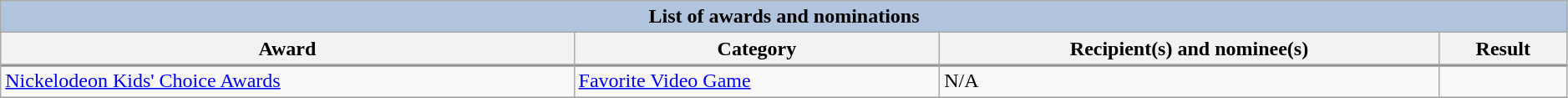<table class="wikitable sortable" width="99%">
<tr style="background:#ccc; vertical-align:bottom;">
<th colspan="6" style="background: LightSteelBlue;">List of awards and nominations</th>
</tr>
<tr style="background:#ccc; text-align:center;">
<th>Award</th>
<th>Category</th>
<th>Recipient(s) and nominee(s)</th>
<th>Result</th>
</tr>
<tr style="border-top:2px solid gray;">
</tr>
<tr>
<td><a href='#'>Nickelodeon Kids' Choice Awards</a></td>
<td><a href='#'>Favorite Video Game</a></td>
<td>N/A</td>
<td></td>
</tr>
<tr>
</tr>
</table>
